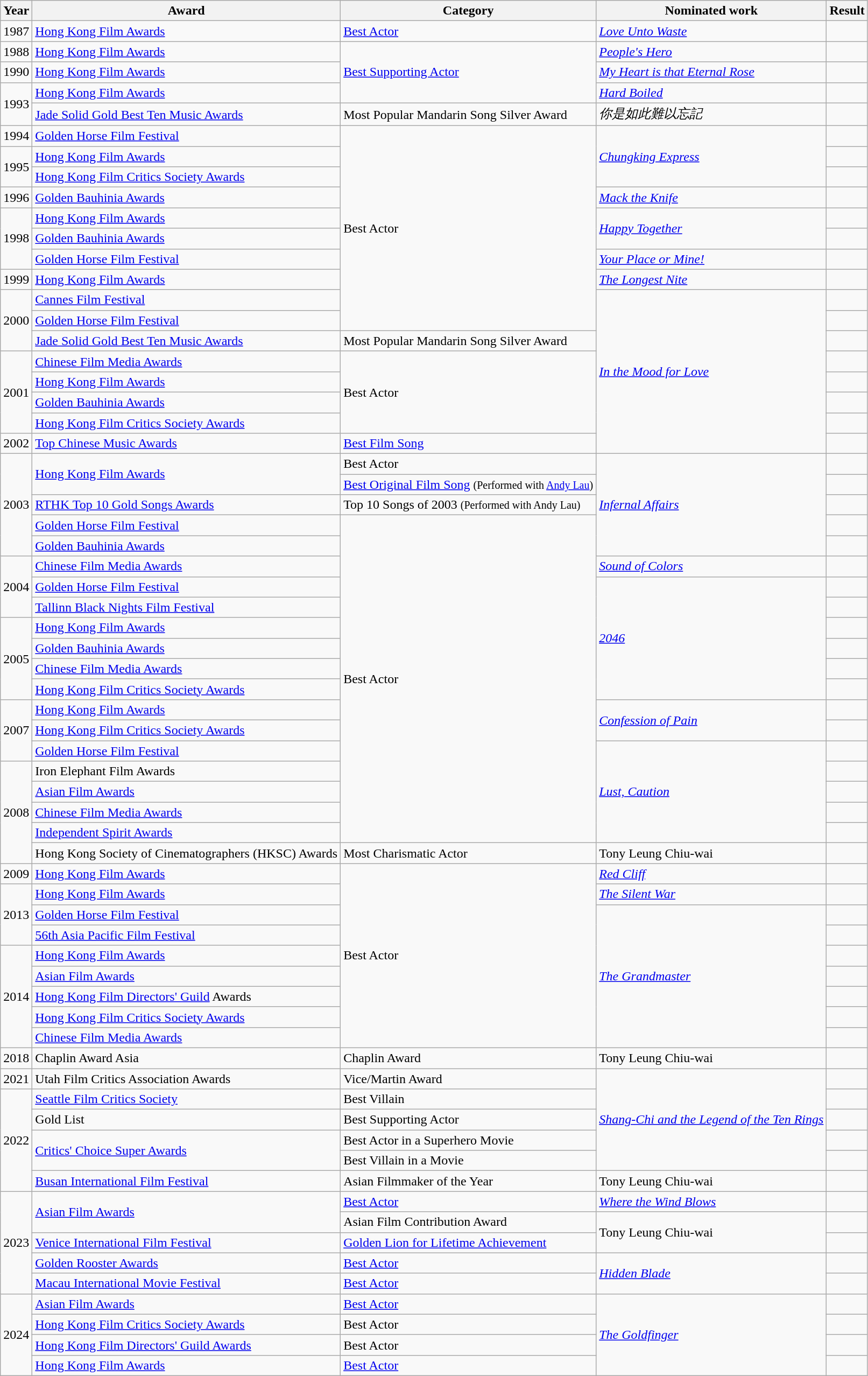<table class="wikitable sortable" style="text-align:left;">
<tr>
<th>Year</th>
<th>Award</th>
<th>Category</th>
<th>Nominated work</th>
<th>Result</th>
</tr>
<tr>
<td>1987</td>
<td><a href='#'>Hong Kong Film Awards</a></td>
<td><a href='#'>Best Actor</a></td>
<td><em><a href='#'>Love Unto Waste</a></em></td>
<td></td>
</tr>
<tr>
<td>1988</td>
<td><a href='#'>Hong Kong Film Awards</a></td>
<td rowspan="3"><a href='#'>Best Supporting Actor</a></td>
<td><em><a href='#'>People's Hero</a></em></td>
<td></td>
</tr>
<tr>
<td>1990</td>
<td><a href='#'>Hong Kong Film Awards</a></td>
<td><em><a href='#'>My Heart is that Eternal Rose</a></em></td>
<td></td>
</tr>
<tr>
<td rowspan="2">1993</td>
<td><a href='#'>Hong Kong Film Awards</a></td>
<td><em><a href='#'>Hard Boiled</a></em></td>
<td></td>
</tr>
<tr>
<td><a href='#'>Jade Solid Gold Best Ten Music Awards</a></td>
<td>Most Popular Mandarin Song Silver Award</td>
<td><em>你是如此難以忘記</em></td>
<td></td>
</tr>
<tr>
<td>1994</td>
<td><a href='#'>Golden Horse Film Festival</a></td>
<td rowspan="10">Best Actor</td>
<td rowspan="3"><em><a href='#'>Chungking Express</a></em></td>
<td></td>
</tr>
<tr>
<td rowspan="2">1995</td>
<td><a href='#'>Hong Kong Film Awards</a></td>
<td></td>
</tr>
<tr>
<td><a href='#'>Hong Kong Film Critics Society Awards</a></td>
<td></td>
</tr>
<tr>
<td>1996</td>
<td><a href='#'>Golden Bauhinia Awards</a></td>
<td><em><a href='#'>Mack the Knife</a></em></td>
<td></td>
</tr>
<tr>
<td rowspan="3">1998</td>
<td><a href='#'>Hong Kong Film Awards</a></td>
<td rowspan="2"><em><a href='#'>Happy Together</a></em></td>
<td></td>
</tr>
<tr>
<td><a href='#'>Golden Bauhinia Awards</a></td>
<td></td>
</tr>
<tr>
<td><a href='#'>Golden Horse Film Festival</a></td>
<td><em><a href='#'>Your Place or Mine!</a></em></td>
<td></td>
</tr>
<tr>
<td>1999</td>
<td><a href='#'>Hong Kong Film Awards</a></td>
<td><em><a href='#'>The Longest Nite</a></em></td>
<td></td>
</tr>
<tr>
<td rowspan="3">2000</td>
<td><a href='#'>Cannes Film Festival</a></td>
<td rowspan="8"><em><a href='#'>In the Mood for Love</a></em></td>
<td></td>
</tr>
<tr>
<td><a href='#'>Golden Horse Film Festival</a></td>
<td></td>
</tr>
<tr>
<td><a href='#'>Jade Solid Gold Best Ten Music Awards</a></td>
<td>Most Popular Mandarin Song Silver Award</td>
<td></td>
</tr>
<tr>
<td rowspan="4">2001</td>
<td><a href='#'>Chinese Film Media Awards</a></td>
<td rowspan="4">Best Actor</td>
<td></td>
</tr>
<tr>
<td><a href='#'>Hong Kong Film Awards</a></td>
<td></td>
</tr>
<tr>
<td><a href='#'>Golden Bauhinia Awards</a></td>
<td></td>
</tr>
<tr>
<td><a href='#'>Hong Kong Film Critics Society Awards</a></td>
<td></td>
</tr>
<tr>
<td>2002</td>
<td><a href='#'>Top Chinese Music Awards</a></td>
<td><a href='#'>Best Film Song</a></td>
<td></td>
</tr>
<tr>
<td rowspan="5">2003</td>
<td rowspan="2"><a href='#'>Hong Kong Film Awards</a></td>
<td>Best Actor</td>
<td rowspan="5"><em><a href='#'>Infernal Affairs</a></em></td>
<td></td>
</tr>
<tr>
<td><a href='#'>Best Original Film Song</a> <small>(Performed with <a href='#'>Andy Lau</a>)</small></td>
<td></td>
</tr>
<tr>
<td><a href='#'>RTHK Top 10 Gold Songs Awards</a></td>
<td>Top 10 Songs of 2003 <small>(Performed with Andy Lau)</small></td>
<td></td>
</tr>
<tr>
<td><a href='#'>Golden Horse Film Festival</a></td>
<td rowspan="16">Best Actor</td>
<td></td>
</tr>
<tr>
<td><a href='#'>Golden Bauhinia Awards</a></td>
<td></td>
</tr>
<tr>
<td rowspan="3">2004</td>
<td><a href='#'>Chinese Film Media Awards</a></td>
<td><em><a href='#'>Sound of Colors</a></em></td>
<td></td>
</tr>
<tr>
<td><a href='#'>Golden Horse Film Festival</a></td>
<td rowspan="6"><em><a href='#'>2046</a></em></td>
<td></td>
</tr>
<tr>
<td><a href='#'>Tallinn Black Nights Film Festival</a></td>
<td></td>
</tr>
<tr>
<td rowspan="4">2005</td>
<td><a href='#'>Hong Kong Film Awards</a></td>
<td></td>
</tr>
<tr>
<td><a href='#'>Golden Bauhinia Awards</a></td>
<td></td>
</tr>
<tr>
<td><a href='#'>Chinese Film Media Awards</a></td>
<td></td>
</tr>
<tr>
<td><a href='#'>Hong Kong Film Critics Society Awards</a></td>
<td></td>
</tr>
<tr>
<td rowspan="3">2007</td>
<td><a href='#'>Hong Kong Film Awards</a></td>
<td rowspan="2"><em><a href='#'>Confession of Pain</a></em></td>
<td></td>
</tr>
<tr>
<td><a href='#'>Hong Kong Film Critics Society Awards</a></td>
<td></td>
</tr>
<tr>
<td><a href='#'>Golden Horse Film Festival</a></td>
<td rowspan="5"><em><a href='#'>Lust, Caution</a></em></td>
<td></td>
</tr>
<tr>
<td rowspan="5">2008</td>
<td>Iron Elephant Film Awards</td>
<td></td>
</tr>
<tr>
<td><a href='#'>Asian Film Awards</a></td>
<td></td>
</tr>
<tr>
<td><a href='#'>Chinese Film Media Awards</a></td>
<td></td>
</tr>
<tr>
<td><a href='#'>Independent Spirit Awards</a></td>
<td></td>
</tr>
<tr>
<td>Hong Kong Society of Cinematographers (HKSC) Awards</td>
<td>Most Charismatic Actor</td>
<td>Tony Leung Chiu-wai</td>
<td></td>
</tr>
<tr>
<td>2009</td>
<td><a href='#'>Hong Kong Film Awards</a></td>
<td rowspan="9">Best Actor</td>
<td><em><a href='#'>Red Cliff</a></em></td>
<td></td>
</tr>
<tr>
<td rowspan="3">2013</td>
<td><a href='#'>Hong Kong Film Awards</a></td>
<td><em><a href='#'>The Silent War</a></em></td>
<td></td>
</tr>
<tr>
<td><a href='#'>Golden Horse Film Festival</a></td>
<td rowspan="7"><em><a href='#'>The Grandmaster</a></em></td>
<td></td>
</tr>
<tr>
<td><a href='#'>56th Asia Pacific Film Festival</a></td>
<td></td>
</tr>
<tr>
<td rowspan="5">2014</td>
<td><a href='#'>Hong Kong Film Awards</a></td>
<td></td>
</tr>
<tr>
<td><a href='#'>Asian Film Awards</a></td>
<td></td>
</tr>
<tr>
<td><a href='#'>Hong Kong Film Directors' Guild</a> Awards</td>
<td></td>
</tr>
<tr>
<td><a href='#'>Hong Kong Film Critics Society Awards</a></td>
<td></td>
</tr>
<tr>
<td><a href='#'>Chinese Film Media Awards</a></td>
<td></td>
</tr>
<tr>
<td>2018</td>
<td>Chaplin Award Asia</td>
<td>Chaplin Award</td>
<td>Tony Leung Chiu-wai</td>
<td></td>
</tr>
<tr>
<td>2021</td>
<td>Utah Film Critics Association Awards</td>
<td>Vice/Martin Award</td>
<td rowspan="5"><em><a href='#'>Shang-Chi and the Legend of the Ten Rings</a></em></td>
<td></td>
</tr>
<tr>
<td rowspan="5">2022</td>
<td><a href='#'>Seattle Film Critics Society</a></td>
<td>Best Villain</td>
<td></td>
</tr>
<tr>
<td>Gold List</td>
<td>Best Supporting Actor</td>
<td></td>
</tr>
<tr>
<td rowspan="2"><a href='#'>Critics' Choice Super Awards</a></td>
<td>Best Actor in a Superhero Movie</td>
<td></td>
</tr>
<tr>
<td>Best Villain in a Movie</td>
<td></td>
</tr>
<tr>
<td><a href='#'>Busan International Film Festival</a></td>
<td>Asian Filmmaker of the Year</td>
<td>Tony Leung Chiu-wai</td>
<td></td>
</tr>
<tr>
<td rowspan="5">2023</td>
<td rowspan="2"><a href='#'>Asian Film Awards</a></td>
<td><a href='#'>Best Actor</a></td>
<td><em><a href='#'>Where the Wind Blows</a></em></td>
<td></td>
</tr>
<tr>
<td>Asian Film Contribution Award</td>
<td rowspan="2">Tony Leung Chiu-wai</td>
<td></td>
</tr>
<tr>
<td><a href='#'>Venice International Film Festival</a></td>
<td><a href='#'>Golden Lion for Lifetime Achievement</a></td>
<td></td>
</tr>
<tr>
<td><a href='#'>Golden Rooster Awards</a></td>
<td><a href='#'>Best Actor</a></td>
<td rowspan="2"><em><a href='#'>Hidden Blade</a></em></td>
<td></td>
</tr>
<tr>
<td><a href='#'>Macau International Movie Festival</a></td>
<td><a href='#'>Best Actor</a></td>
<td></td>
</tr>
<tr>
<td rowspan="4">2024</td>
<td rowspan="1"><a href='#'>Asian Film Awards</a></td>
<td><a href='#'>Best Actor</a></td>
<td rowspan="4"><em><a href='#'>The Goldfinger</a></em></td>
<td></td>
</tr>
<tr>
<td rowspan="1"><a href='#'>Hong Kong Film Critics Society Awards</a></td>
<td>Best Actor</td>
<td></td>
</tr>
<tr>
<td rowspan="1"><a href='#'>Hong Kong Film Directors' Guild Awards</a></td>
<td>Best Actor</td>
<td></td>
</tr>
<tr>
<td rowspan="1"><a href='#'>Hong Kong Film Awards</a></td>
<td><a href='#'>Best Actor</a></td>
<td></td>
</tr>
</table>
